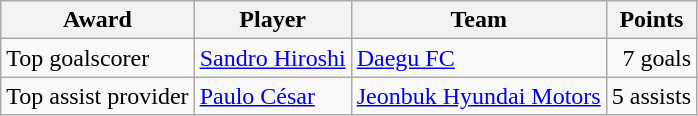<table class="wikitable">
<tr>
<th>Award</th>
<th>Player</th>
<th>Team</th>
<th>Points</th>
</tr>
<tr>
<td>Top goalscorer</td>
<td> <a href='#'>Sandro Hiroshi</a></td>
<td><a href='#'>Daegu FC</a></td>
<td align="right">7 goals</td>
</tr>
<tr>
<td>Top assist provider</td>
<td> <a href='#'>Paulo César</a></td>
<td><a href='#'>Jeonbuk Hyundai Motors</a></td>
<td align="right">5 assists</td>
</tr>
</table>
